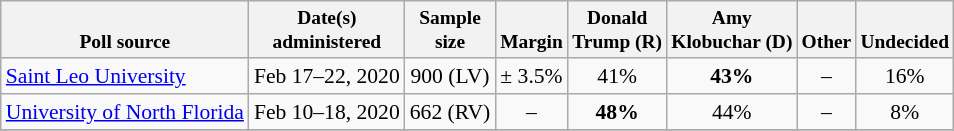<table class="wikitable" style="font-size:90%;text-align:center;">
<tr valign=bottom style="font-size:90%;">
<th>Poll source</th>
<th>Date(s)<br>administered</th>
<th>Sample<br>size</th>
<th>Margin<br></th>
<th>Donald<br>Trump (R)</th>
<th>Amy<br>Klobuchar (D)</th>
<th>Other</th>
<th>Undecided</th>
</tr>
<tr>
<td style="text-align:left;"><a href='#'>Saint Leo University</a></td>
<td>Feb 17–22, 2020</td>
<td>900 (LV)</td>
<td>± 3.5%</td>
<td>41%</td>
<td><strong>43%</strong></td>
<td>–</td>
<td>16%</td>
</tr>
<tr>
<td style="text-align:left;"><a href='#'>University of North Florida</a></td>
<td>Feb 10–18, 2020</td>
<td>662 (RV)</td>
<td>–</td>
<td><strong>48%</strong></td>
<td>44%</td>
<td>–</td>
<td>8%</td>
</tr>
<tr>
</tr>
</table>
